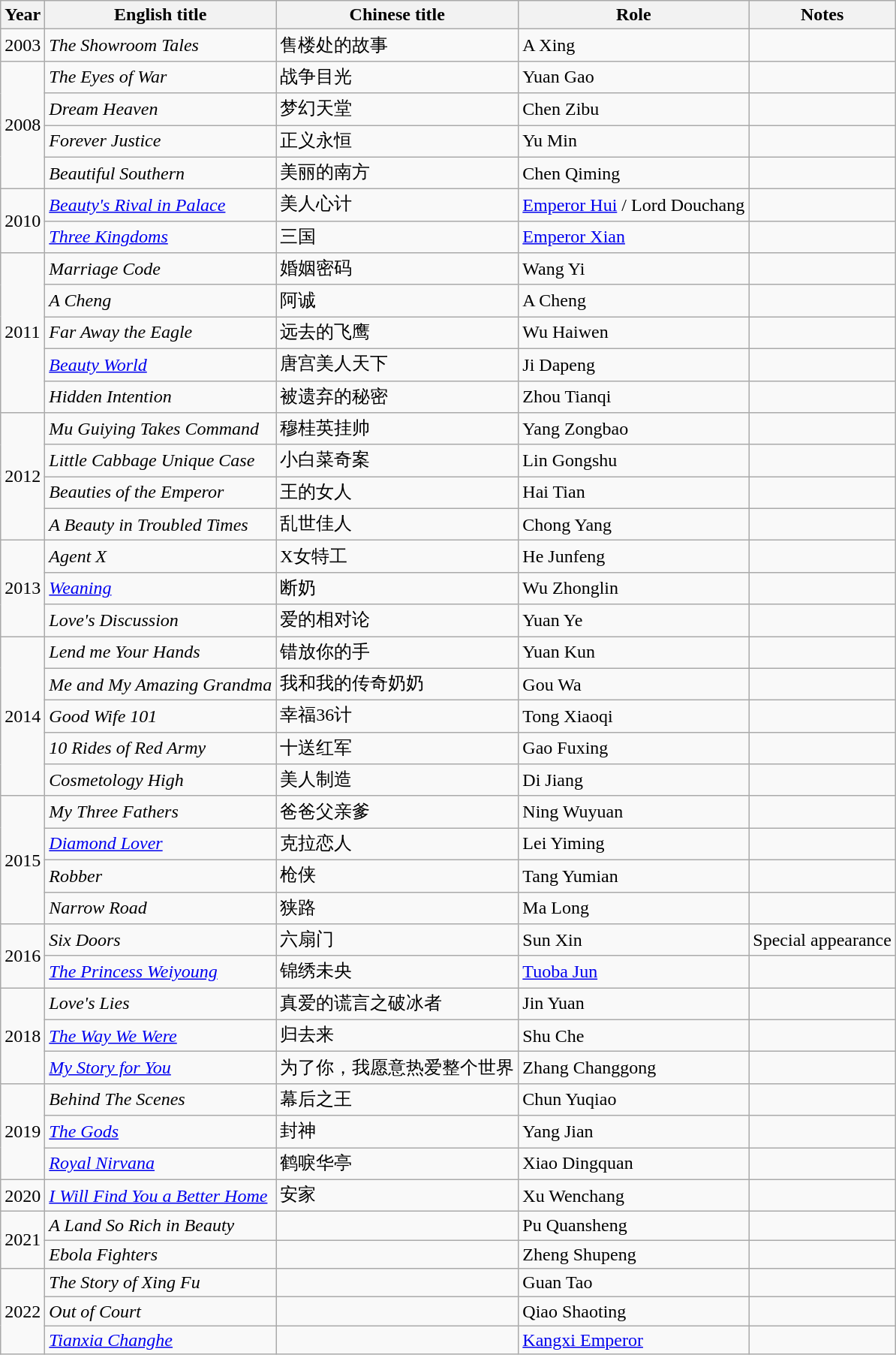<table class="wikitable">
<tr>
<th>Year</th>
<th>English title</th>
<th>Chinese title</th>
<th>Role</th>
<th>Notes</th>
</tr>
<tr>
<td>2003</td>
<td><em>The Showroom Tales</em></td>
<td>售楼处的故事</td>
<td>A Xing</td>
<td></td>
</tr>
<tr>
<td rowspan=4>2008</td>
<td><em>The Eyes of War</em></td>
<td>战争目光</td>
<td>Yuan Gao</td>
<td></td>
</tr>
<tr>
<td><em>Dream Heaven</em></td>
<td>梦幻天堂</td>
<td>Chen Zibu</td>
<td></td>
</tr>
<tr>
<td><em>Forever Justice</em></td>
<td>正义永恒</td>
<td>Yu Min</td>
<td></td>
</tr>
<tr>
<td><em>Beautiful Southern</em></td>
<td>美丽的南方</td>
<td>Chen Qiming</td>
<td></td>
</tr>
<tr>
<td rowspan=2>2010</td>
<td><em><a href='#'>Beauty's Rival in Palace</a></em></td>
<td>美人心计</td>
<td><a href='#'>Emperor Hui</a> / Lord Douchang</td>
<td></td>
</tr>
<tr>
<td><em><a href='#'>Three Kingdoms</a></em></td>
<td>三国</td>
<td><a href='#'>Emperor Xian</a></td>
<td></td>
</tr>
<tr>
<td rowspan=5>2011</td>
<td><em>Marriage Code</em></td>
<td>婚姻密码</td>
<td>Wang Yi</td>
<td></td>
</tr>
<tr>
<td><em>A Cheng</em></td>
<td>阿诚</td>
<td>A Cheng</td>
<td></td>
</tr>
<tr>
<td><em>Far Away the Eagle</em></td>
<td>远去的飞鹰</td>
<td>Wu Haiwen</td>
<td></td>
</tr>
<tr>
<td><em><a href='#'>Beauty World</a></em></td>
<td>唐宫美人天下</td>
<td>Ji Dapeng</td>
<td></td>
</tr>
<tr>
<td><em>Hidden Intention</em></td>
<td>被遗弃的秘密</td>
<td>Zhou Tianqi</td>
<td></td>
</tr>
<tr>
<td rowspan=4>2012</td>
<td><em>Mu Guiying Takes Command</em></td>
<td>穆桂英挂帅</td>
<td>Yang Zongbao</td>
<td></td>
</tr>
<tr>
<td><em>Little Cabbage Unique Case</em></td>
<td>小白菜奇案</td>
<td>Lin Gongshu</td>
<td></td>
</tr>
<tr>
<td><em>Beauties of the Emperor</em></td>
<td>王的女人</td>
<td>Hai Tian</td>
<td></td>
</tr>
<tr>
<td><em>A Beauty in Troubled Times</em></td>
<td>乱世佳人</td>
<td>Chong Yang</td>
<td></td>
</tr>
<tr>
<td rowspan=3>2013</td>
<td><em>Agent X</em></td>
<td>X女特工</td>
<td>He Junfeng</td>
<td></td>
</tr>
<tr>
<td><em><a href='#'>Weaning</a></em></td>
<td>断奶</td>
<td>Wu Zhonglin</td>
<td></td>
</tr>
<tr>
<td><em>Love's Discussion</em></td>
<td>爱的相对论</td>
<td>Yuan Ye</td>
<td></td>
</tr>
<tr>
<td rowspan=5>2014</td>
<td><em>Lend me Your Hands</em></td>
<td>错放你的手</td>
<td>Yuan Kun</td>
<td></td>
</tr>
<tr>
<td><em>Me and My Amazing Grandma</em></td>
<td>我和我的传奇奶奶</td>
<td>Gou Wa</td>
<td></td>
</tr>
<tr>
<td><em>Good Wife 101</em></td>
<td>幸福36计</td>
<td>Tong Xiaoqi</td>
<td></td>
</tr>
<tr>
<td><em>10 Rides of Red Army</em></td>
<td>十送红军</td>
<td>Gao Fuxing</td>
<td></td>
</tr>
<tr>
<td><em>Cosmetology High</em></td>
<td>美人制造</td>
<td>Di Jiang</td>
<td></td>
</tr>
<tr>
<td rowspan=4>2015</td>
<td><em>My Three Fathers</em></td>
<td>爸爸父亲爹</td>
<td>Ning Wuyuan</td>
<td></td>
</tr>
<tr>
<td><em><a href='#'>Diamond Lover</a></em></td>
<td>克拉恋人</td>
<td>Lei Yiming</td>
<td></td>
</tr>
<tr>
<td><em>Robber</em></td>
<td>枪侠</td>
<td>Tang Yumian</td>
<td></td>
</tr>
<tr>
<td><em>Narrow Road</em></td>
<td>狭路</td>
<td>Ma Long</td>
<td></td>
</tr>
<tr>
<td rowspan=2>2016</td>
<td><em>Six Doors</em></td>
<td>六扇门</td>
<td>Sun Xin</td>
<td>Special appearance</td>
</tr>
<tr>
<td><em><a href='#'>The Princess Weiyoung</a></em></td>
<td>锦绣未央</td>
<td><a href='#'>Tuoba Jun</a></td>
<td></td>
</tr>
<tr>
<td rowspan=3>2018</td>
<td><em>Love's Lies</em></td>
<td>真爱的谎言之破冰者</td>
<td>Jin Yuan</td>
<td></td>
</tr>
<tr>
<td><em><a href='#'>The Way We Were</a></em></td>
<td>归去来</td>
<td>Shu Che</td>
<td></td>
</tr>
<tr>
<td><em><a href='#'>My Story for You</a></em></td>
<td>为了你，我愿意热爱整个世界</td>
<td>Zhang Changgong</td>
<td></td>
</tr>
<tr>
<td rowspan=3>2019</td>
<td><em>Behind The Scenes</em></td>
<td>幕后之王</td>
<td>Chun Yuqiao</td>
<td></td>
</tr>
<tr>
<td><em><a href='#'>The Gods</a></em></td>
<td>封神</td>
<td>Yang Jian</td>
<td></td>
</tr>
<tr>
<td><em><a href='#'>Royal Nirvana</a></em></td>
<td>鹤唳华亭</td>
<td>Xiao Dingquan</td>
<td></td>
</tr>
<tr>
<td>2020</td>
<td><em><a href='#'>I Will Find You a Better Home</a></em></td>
<td>安家</td>
<td>Xu Wenchang</td>
<td></td>
</tr>
<tr>
<td rowspan=2>2021</td>
<td><em>A Land So Rich in Beauty</em></td>
<td></td>
<td>Pu Quansheng</td>
<td></td>
</tr>
<tr>
<td><em>Ebola Fighters</em></td>
<td></td>
<td>Zheng Shupeng</td>
<td></td>
</tr>
<tr>
<td rowspan=3>2022</td>
<td><em>The Story of Xing Fu</em></td>
<td></td>
<td>Guan Tao</td>
<td></td>
</tr>
<tr>
<td><em>Out of Court</em></td>
<td></td>
<td>Qiao Shaoting</td>
<td></td>
</tr>
<tr>
<td><em><a href='#'>Tianxia Changhe</a></em></td>
<td></td>
<td><a href='#'>Kangxi Emperor</a></td>
<td></td>
</tr>
</table>
